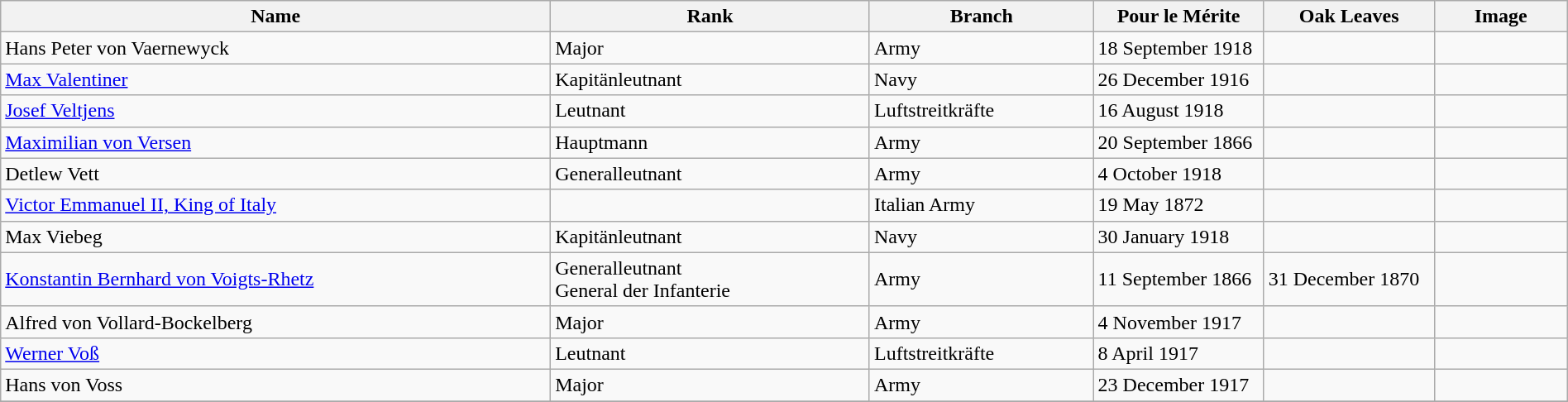<table class="wikitable" style="width:100%;">
<tr>
<th>Name</th>
<th>Rank</th>
<th>Branch</th>
<th width="130">Pour le Mérite</th>
<th width="130">Oak Leaves</th>
<th width="100">Image</th>
</tr>
<tr>
<td>Hans Peter von Vaernewyck</td>
<td>Major</td>
<td>Army</td>
<td>18 September 1918</td>
<td></td>
<td></td>
</tr>
<tr>
<td><a href='#'>Max Valentiner</a></td>
<td>Kapitänleutnant</td>
<td>Navy</td>
<td>26 December 1916</td>
<td></td>
<td></td>
</tr>
<tr>
<td><a href='#'>Josef Veltjens</a></td>
<td>Leutnant</td>
<td>Luftstreitkräfte</td>
<td>16 August 1918</td>
<td></td>
<td></td>
</tr>
<tr>
<td><a href='#'>Maximilian von Versen</a></td>
<td>Hauptmann</td>
<td>Army</td>
<td>20 September 1866</td>
<td></td>
<td></td>
</tr>
<tr>
<td>Detlew Vett</td>
<td>Generalleutnant</td>
<td>Army</td>
<td>4 October 1918</td>
<td></td>
<td></td>
</tr>
<tr>
<td><a href='#'>Victor Emmanuel II, King of Italy</a></td>
<td></td>
<td>Italian Army</td>
<td>19 May 1872</td>
<td></td>
<td></td>
</tr>
<tr>
<td>Max Viebeg</td>
<td>Kapitänleutnant</td>
<td>Navy</td>
<td>30 January 1918</td>
<td></td>
<td></td>
</tr>
<tr>
<td><a href='#'>Konstantin Bernhard von Voigts-Rhetz</a></td>
<td>Generalleutnant<br>General der Infanterie</td>
<td>Army</td>
<td>11 September 1866</td>
<td>31 December 1870</td>
<td></td>
</tr>
<tr>
<td>Alfred von Vollard-Bockelberg</td>
<td>Major</td>
<td>Army</td>
<td>4 November 1917</td>
<td></td>
<td></td>
</tr>
<tr>
<td><a href='#'>Werner Voß</a></td>
<td>Leutnant</td>
<td>Luftstreitkräfte</td>
<td>8 April 1917</td>
<td></td>
<td></td>
</tr>
<tr>
<td>Hans von Voss</td>
<td>Major</td>
<td>Army</td>
<td>23 December 1917</td>
<td></td>
<td></td>
</tr>
<tr>
</tr>
</table>
